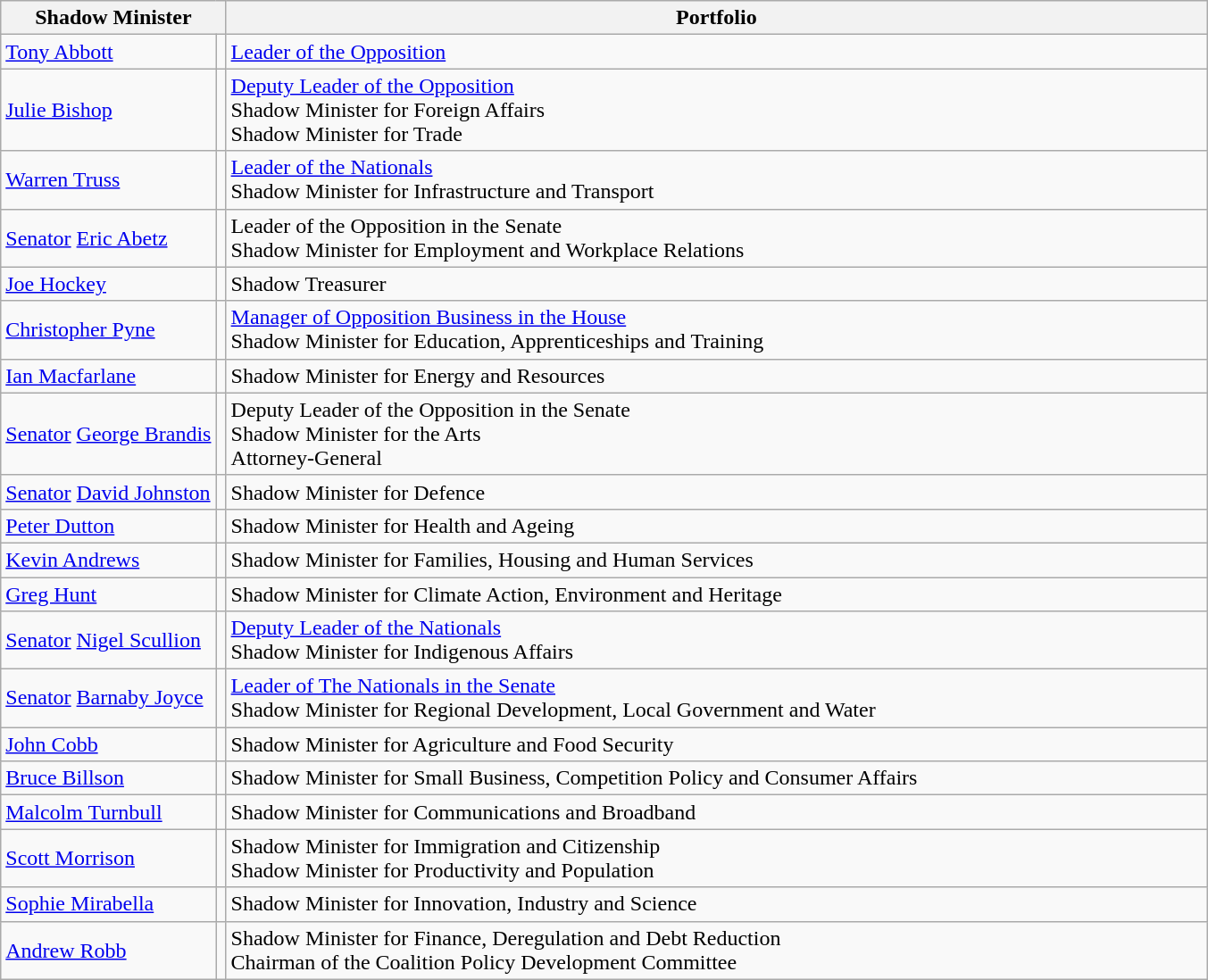<table class="wikitable">
<tr>
<th width=80 colspan="2">Shadow Minister</th>
<th width=725>Portfolio</th>
</tr>
<tr>
<td><a href='#'>Tony Abbott</a> </td>
<td></td>
<td><a href='#'>Leader of the Opposition</a></td>
</tr>
<tr>
<td><a href='#'>Julie Bishop</a> </td>
<td></td>
<td><a href='#'>Deputy Leader of the Opposition</a><br>Shadow Minister for Foreign Affairs<br>Shadow Minister for Trade</td>
</tr>
<tr>
<td><a href='#'>Warren Truss</a> </td>
<td></td>
<td><a href='#'>Leader of the Nationals</a><br>Shadow Minister for Infrastructure and Transport</td>
</tr>
<tr>
<td><a href='#'>Senator</a> <a href='#'>Eric Abetz</a></td>
<td></td>
<td>Leader of the Opposition in the Senate<br>Shadow Minister for Employment and Workplace Relations</td>
</tr>
<tr>
<td><a href='#'>Joe Hockey</a> </td>
<td></td>
<td>Shadow Treasurer</td>
</tr>
<tr>
<td><a href='#'>Christopher Pyne</a> </td>
<td></td>
<td><a href='#'>Manager of Opposition Business in the House</a><br>Shadow Minister for Education, Apprenticeships and Training</td>
</tr>
<tr>
<td><a href='#'>Ian Macfarlane</a> </td>
<td></td>
<td>Shadow Minister for Energy and Resources</td>
</tr>
<tr>
<td><a href='#'>Senator</a> <a href='#'>George Brandis</a> </td>
<td></td>
<td>Deputy Leader of the Opposition in the Senate<br>Shadow Minister for the Arts<br>Attorney-General</td>
</tr>
<tr>
<td><a href='#'>Senator</a> <a href='#'>David Johnston</a></td>
<td></td>
<td>Shadow Minister for Defence</td>
</tr>
<tr>
<td><a href='#'>Peter Dutton</a> </td>
<td></td>
<td>Shadow Minister for Health and Ageing</td>
</tr>
<tr>
<td><a href='#'>Kevin Andrews</a> </td>
<td></td>
<td>Shadow Minister for Families, Housing and Human Services</td>
</tr>
<tr>
<td><a href='#'>Greg Hunt</a> </td>
<td></td>
<td>Shadow Minister for Climate Action, Environment and Heritage</td>
</tr>
<tr>
<td><a href='#'>Senator</a> <a href='#'>Nigel Scullion</a></td>
<td></td>
<td><a href='#'>Deputy Leader of the Nationals</a><br>Shadow Minister for Indigenous Affairs</td>
</tr>
<tr>
<td><a href='#'>Senator</a> <a href='#'>Barnaby Joyce</a></td>
<td></td>
<td><a href='#'>Leader of The Nationals in the Senate</a><br>Shadow Minister for Regional Development, Local Government and Water</td>
</tr>
<tr>
<td><a href='#'>John Cobb</a> </td>
<td></td>
<td>Shadow Minister for Agriculture and Food Security</td>
</tr>
<tr>
<td><a href='#'>Bruce Billson</a> </td>
<td></td>
<td>Shadow Minister for Small Business, Competition Policy and Consumer Affairs</td>
</tr>
<tr>
<td><a href='#'>Malcolm Turnbull</a> </td>
<td></td>
<td>Shadow Minister for Communications and Broadband</td>
</tr>
<tr>
<td><a href='#'>Scott Morrison</a> </td>
<td></td>
<td>Shadow Minister for Immigration and Citizenship<br>Shadow Minister for Productivity and Population</td>
</tr>
<tr>
<td><a href='#'>Sophie Mirabella</a> </td>
<td></td>
<td>Shadow Minister for Innovation, Industry and Science</td>
</tr>
<tr>
<td><a href='#'>Andrew Robb</a> </td>
<td></td>
<td>Shadow Minister for Finance, Deregulation and Debt Reduction<br>Chairman of the Coalition Policy Development Committee</td>
</tr>
</table>
